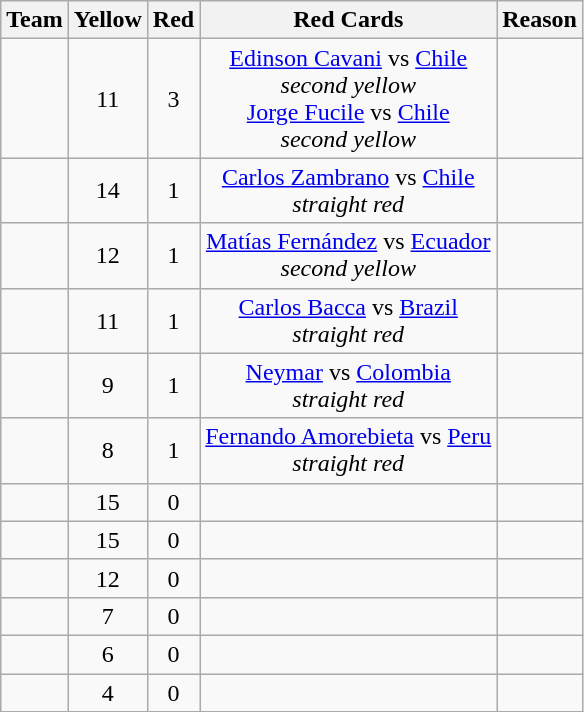<table class="wikitable sortable" style="text-align:center;">
<tr>
<th>Team</th>
<th> Yellow</th>
<th> Red</th>
<th>Red Cards</th>
<th>Reason</th>
</tr>
<tr>
<td align=left></td>
<td>11</td>
<td>3</td>
<td><a href='#'>Edinson Cavani</a> vs <a href='#'>Chile</a><br><em>second yellow</em><br><a href='#'>Jorge Fucile</a> vs <a href='#'>Chile</a><br><em>second yellow</em><br></td>
<td></td>
</tr>
<tr>
<td align=left></td>
<td>14</td>
<td>1</td>
<td><a href='#'>Carlos Zambrano</a> vs <a href='#'>Chile</a><br><em>straight red</em></td>
<td></td>
</tr>
<tr>
<td align=left></td>
<td>12</td>
<td>1</td>
<td><a href='#'>Matías Fernández</a> vs <a href='#'>Ecuador</a><br><em>second yellow</em></td>
<td></td>
</tr>
<tr>
<td align=left></td>
<td>11</td>
<td>1</td>
<td><a href='#'>Carlos Bacca</a> vs <a href='#'>Brazil</a><br><em>straight red</em></td>
<td></td>
</tr>
<tr>
<td align=left></td>
<td>9</td>
<td>1</td>
<td><a href='#'>Neymar</a> vs <a href='#'>Colombia</a><br><em>straight red</em></td>
<td></td>
</tr>
<tr>
<td align=left></td>
<td>8</td>
<td>1</td>
<td><a href='#'>Fernando Amorebieta</a> vs <a href='#'>Peru</a><br><em>straight red</em></td>
<td></td>
</tr>
<tr>
<td align=left></td>
<td>15</td>
<td>0</td>
<td></td>
<td></td>
</tr>
<tr>
<td align=left></td>
<td>15</td>
<td>0</td>
<td></td>
<td></td>
</tr>
<tr>
<td align=left></td>
<td>12</td>
<td>0</td>
<td></td>
<td></td>
</tr>
<tr>
<td align=left></td>
<td>7</td>
<td>0</td>
<td></td>
<td></td>
</tr>
<tr>
<td align=left></td>
<td>6</td>
<td>0</td>
<td></td>
<td></td>
</tr>
<tr>
<td align=left></td>
<td>4</td>
<td>0</td>
<td></td>
<td></td>
</tr>
</table>
